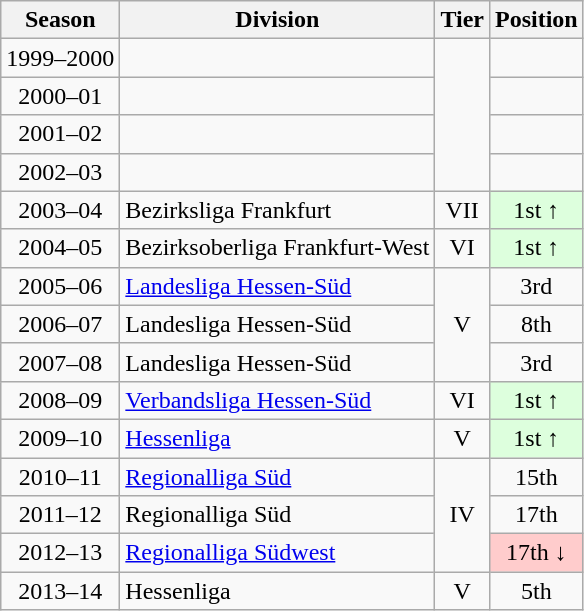<table class="wikitable">
<tr>
<th>Season</th>
<th>Division</th>
<th>Tier</th>
<th>Position</th>
</tr>
<tr align="center">
<td>1999–2000</td>
<td align="left"></td>
<td rowspan=4></td>
<td></td>
</tr>
<tr align="center">
<td>2000–01</td>
<td align="left"></td>
<td></td>
</tr>
<tr align="center">
<td>2001–02</td>
<td align="left"></td>
<td></td>
</tr>
<tr align="center">
<td>2002–03</td>
<td align="left"></td>
<td></td>
</tr>
<tr align="center">
<td>2003–04</td>
<td align="left">Bezirksliga Frankfurt</td>
<td>VII</td>
<td style="background:#ddffdd">1st ↑</td>
</tr>
<tr align="center">
<td>2004–05</td>
<td align="left">Bezirksoberliga Frankfurt-West</td>
<td>VI</td>
<td style="background:#ddffdd">1st ↑</td>
</tr>
<tr align="center">
<td>2005–06</td>
<td align="left"><a href='#'>Landesliga Hessen-Süd</a></td>
<td rowspan=3>V</td>
<td>3rd</td>
</tr>
<tr align="center">
<td>2006–07</td>
<td align="left">Landesliga Hessen-Süd</td>
<td>8th</td>
</tr>
<tr align="center">
<td>2007–08</td>
<td align="left">Landesliga Hessen-Süd</td>
<td>3rd</td>
</tr>
<tr align="center">
<td>2008–09</td>
<td align="left"><a href='#'>Verbandsliga Hessen-Süd</a></td>
<td>VI</td>
<td style="background:#ddffdd">1st ↑</td>
</tr>
<tr align="center">
<td>2009–10</td>
<td align="left"><a href='#'>Hessenliga</a></td>
<td>V</td>
<td style="background:#ddffdd">1st ↑</td>
</tr>
<tr align="center">
<td>2010–11</td>
<td align="left"><a href='#'>Regionalliga Süd</a></td>
<td rowspan=3>IV</td>
<td>15th</td>
</tr>
<tr align="center">
<td>2011–12</td>
<td align="left">Regionalliga Süd</td>
<td>17th</td>
</tr>
<tr align="center">
<td>2012–13</td>
<td align="left"><a href='#'>Regionalliga Südwest</a></td>
<td style="background:#ffcccc">17th ↓</td>
</tr>
<tr align="center">
<td>2013–14</td>
<td align="left">Hessenliga</td>
<td>V</td>
<td>5th</td>
</tr>
</table>
